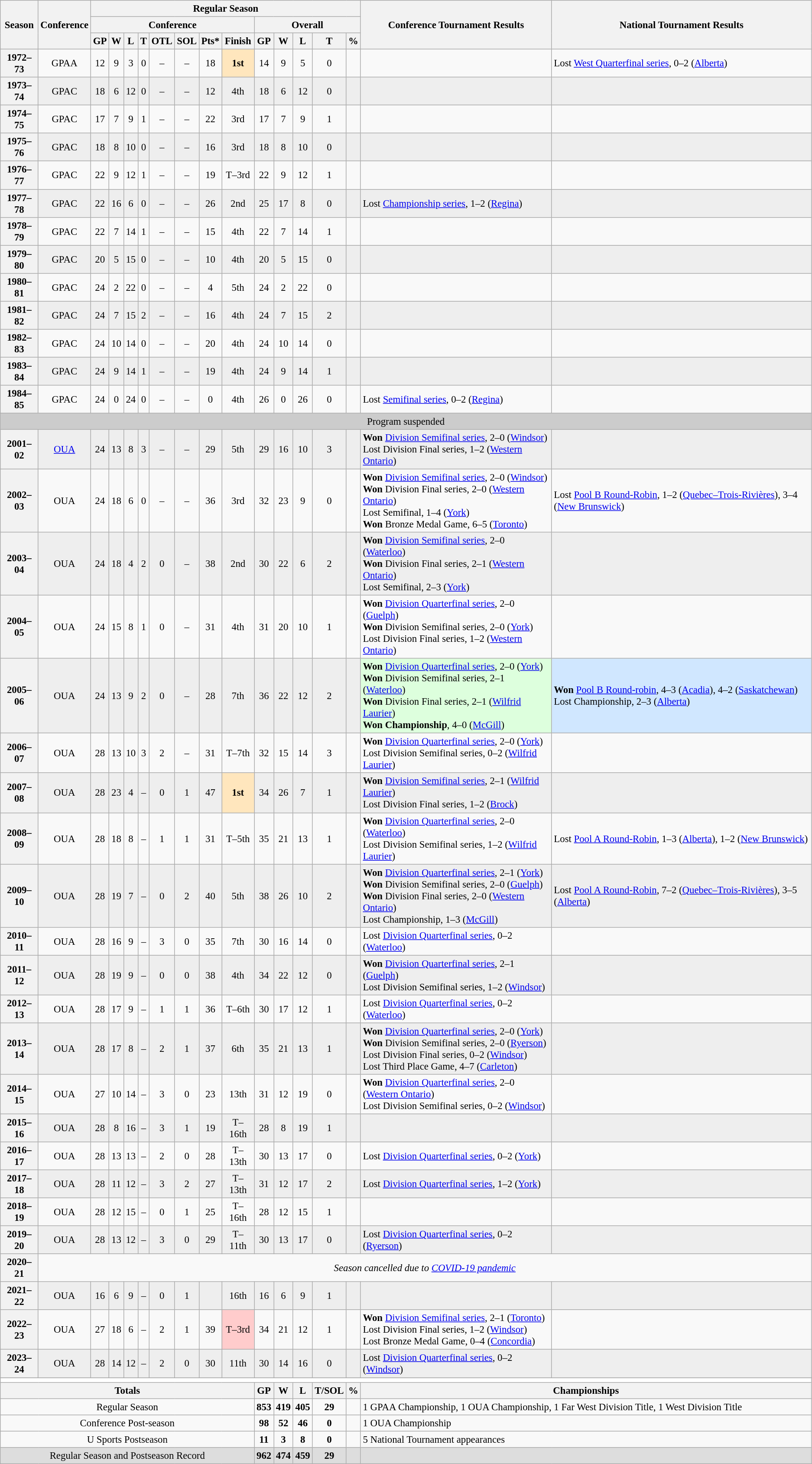<table class="wikitable" style="text-align: center; font-size: 95%">
<tr>
<th rowspan="3">Season</th>
<th rowspan="3">Conference</th>
<th colspan="13">Regular Season</th>
<th rowspan="3">Conference Tournament Results</th>
<th rowspan="3">National Tournament Results</th>
</tr>
<tr>
<th colspan="8">Conference</th>
<th colspan="5">Overall</th>
</tr>
<tr>
<th>GP</th>
<th>W</th>
<th>L</th>
<th>T</th>
<th>OTL</th>
<th>SOL</th>
<th>Pts*</th>
<th>Finish</th>
<th>GP</th>
<th>W</th>
<th>L</th>
<th>T</th>
<th>%</th>
</tr>
<tr>
<th>1972–73</th>
<td>GPAA</td>
<td>12</td>
<td>9</td>
<td>3</td>
<td>0</td>
<td>–</td>
<td>–</td>
<td>18</td>
<td bgcolor=FFE6BD><strong>1st</strong></td>
<td>14</td>
<td>9</td>
<td>5</td>
<td>0</td>
<td></td>
<td align="left"></td>
<td align="left">Lost <a href='#'>West Quarterfinal series</a>, 0–2 (<a href='#'>Alberta</a>)</td>
</tr>
<tr bgcolor=eeeeee>
<th>1973–74</th>
<td>GPAC</td>
<td>18</td>
<td>6</td>
<td>12</td>
<td>0</td>
<td>–</td>
<td>–</td>
<td>12</td>
<td>4th</td>
<td>18</td>
<td>6</td>
<td>12</td>
<td>0</td>
<td></td>
<td align="left"></td>
<td align="left"></td>
</tr>
<tr>
<th>1974–75</th>
<td>GPAC</td>
<td>17</td>
<td>7</td>
<td>9</td>
<td>1</td>
<td>–</td>
<td>–</td>
<td>22</td>
<td>3rd</td>
<td>17</td>
<td>7</td>
<td>9</td>
<td>1</td>
<td></td>
<td align="left"></td>
<td align="left"></td>
</tr>
<tr bgcolor=eeeeee>
<th>1975–76</th>
<td>GPAC</td>
<td>18</td>
<td>8</td>
<td>10</td>
<td>0</td>
<td>–</td>
<td>–</td>
<td>16</td>
<td>3rd</td>
<td>18</td>
<td>8</td>
<td>10</td>
<td>0</td>
<td></td>
<td align="left"></td>
<td align="left"></td>
</tr>
<tr>
<th>1976–77</th>
<td>GPAC</td>
<td>22</td>
<td>9</td>
<td>12</td>
<td>1</td>
<td>–</td>
<td>–</td>
<td>19</td>
<td>T–3rd</td>
<td>22</td>
<td>9</td>
<td>12</td>
<td>1</td>
<td></td>
<td align="left"></td>
<td align="left"></td>
</tr>
<tr bgcolor=eeeeee>
<th>1977–78</th>
<td>GPAC</td>
<td>22</td>
<td>16</td>
<td>6</td>
<td>0</td>
<td>–</td>
<td>–</td>
<td>26</td>
<td>2nd</td>
<td>25</td>
<td>17</td>
<td>8</td>
<td>0</td>
<td></td>
<td align="left">Lost <a href='#'>Championship series</a>, 1–2 (<a href='#'>Regina</a>)</td>
<td align="left"></td>
</tr>
<tr>
<th>1978–79</th>
<td>GPAC</td>
<td>22</td>
<td>7</td>
<td>14</td>
<td>1</td>
<td>–</td>
<td>–</td>
<td>15</td>
<td>4th</td>
<td>22</td>
<td>7</td>
<td>14</td>
<td>1</td>
<td></td>
<td align="left"></td>
<td align="left"></td>
</tr>
<tr bgcolor=eeeeee>
<th>1979–80</th>
<td>GPAC</td>
<td>20</td>
<td>5</td>
<td>15</td>
<td>0</td>
<td>–</td>
<td>–</td>
<td>10</td>
<td>4th</td>
<td>20</td>
<td>5</td>
<td>15</td>
<td>0</td>
<td></td>
<td align="left"></td>
<td align="left"></td>
</tr>
<tr>
<th>1980–81</th>
<td>GPAC</td>
<td>24</td>
<td>2</td>
<td>22</td>
<td>0</td>
<td>–</td>
<td>–</td>
<td>4</td>
<td>5th</td>
<td>24</td>
<td>2</td>
<td>22</td>
<td>0</td>
<td></td>
<td align="left"></td>
<td align="left"></td>
</tr>
<tr bgcolor=eeeeee>
<th>1981–82</th>
<td>GPAC</td>
<td>24</td>
<td>7</td>
<td>15</td>
<td>2</td>
<td>–</td>
<td>–</td>
<td>16</td>
<td>4th</td>
<td>24</td>
<td>7</td>
<td>15</td>
<td>2</td>
<td></td>
<td align="left"></td>
<td align="left"></td>
</tr>
<tr>
<th>1982–83</th>
<td>GPAC</td>
<td>24</td>
<td>10</td>
<td>14</td>
<td>0</td>
<td>–</td>
<td>–</td>
<td>20</td>
<td>4th</td>
<td>24</td>
<td>10</td>
<td>14</td>
<td>0</td>
<td></td>
<td align="left"></td>
<td align="left"></td>
</tr>
<tr bgcolor=eeeeee>
<th>1983–84</th>
<td>GPAC</td>
<td>24</td>
<td>9</td>
<td>14</td>
<td>1</td>
<td>–</td>
<td>–</td>
<td>19</td>
<td>4th</td>
<td>24</td>
<td>9</td>
<td>14</td>
<td>1</td>
<td></td>
<td align="left"></td>
<td align="left"></td>
</tr>
<tr>
<th>1984–85</th>
<td>GPAC</td>
<td>24</td>
<td>0</td>
<td>24</td>
<td>0</td>
<td>–</td>
<td>–</td>
<td>0</td>
<td>4th</td>
<td>26</td>
<td>0</td>
<td>26</td>
<td>0</td>
<td></td>
<td align="left">Lost <a href='#'>Semifinal series</a>, 0–2 (<a href='#'>Regina</a>)</td>
<td align="left"></td>
</tr>
<tr bgcolor=cccccc>
<td colspan=18>Program suspended</td>
</tr>
<tr bgcolor=eeeeee>
<th>2001–02</th>
<td><a href='#'>OUA</a></td>
<td>24</td>
<td>13</td>
<td>8</td>
<td>3</td>
<td>–</td>
<td>–</td>
<td>29</td>
<td>5th</td>
<td>29</td>
<td>16</td>
<td>10</td>
<td>3</td>
<td></td>
<td align="left"><strong>Won</strong> <a href='#'>Division Semifinal series</a>, 2–0 (<a href='#'>Windsor</a>)<br>Lost Division Final series, 1–2 (<a href='#'>Western Ontario</a>)</td>
<td align="left"></td>
</tr>
<tr>
<th>2002–03</th>
<td>OUA</td>
<td>24</td>
<td>18</td>
<td>6</td>
<td>0</td>
<td>–</td>
<td>–</td>
<td>36</td>
<td>3rd</td>
<td>32</td>
<td>23</td>
<td>9</td>
<td>0</td>
<td></td>
<td align="left"><strong>Won</strong> <a href='#'>Division Semifinal series</a>, 2–0 (<a href='#'>Windsor</a>)<br><strong>Won</strong> Division Final series, 2–0 (<a href='#'>Western Ontario</a>)<br>Lost Semifinal, 1–4 (<a href='#'>York</a>)<br><strong>Won</strong> Bronze Medal Game, 6–5 (<a href='#'>Toronto</a>)</td>
<td align="left">Lost <a href='#'>Pool B Round-Robin</a>, 1–2 (<a href='#'>Quebec–Trois-Rivières</a>), 3–4 (<a href='#'>New Brunswick</a>)</td>
</tr>
<tr bgcolor=eeeeee>
<th>2003–04</th>
<td>OUA</td>
<td>24</td>
<td>18</td>
<td>4</td>
<td>2</td>
<td>0</td>
<td>–</td>
<td>38</td>
<td>2nd</td>
<td>30</td>
<td>22</td>
<td>6</td>
<td>2</td>
<td></td>
<td align="left"><strong>Won</strong> <a href='#'>Division Semifinal series</a>, 2–0 (<a href='#'>Waterloo</a>)<br><strong>Won</strong> Division Final series, 2–1 (<a href='#'>Western Ontario</a>)<br>Lost Semifinal, 2–3 (<a href='#'>York</a>)</td>
<td align="left"></td>
</tr>
<tr>
<th>2004–05</th>
<td>OUA</td>
<td>24</td>
<td>15</td>
<td>8</td>
<td>1</td>
<td>0</td>
<td>–</td>
<td>31</td>
<td>4th</td>
<td>31</td>
<td>20</td>
<td>10</td>
<td>1</td>
<td></td>
<td align="left"><strong>Won</strong> <a href='#'>Division Quarterfinal series</a>, 2–0 (<a href='#'>Guelph</a>)<br><strong>Won</strong> Division Semifinal series, 2–0 (<a href='#'>York</a>)<br>Lost Division Final series, 1–2 (<a href='#'>Western Ontario</a>)</td>
<td align="left"></td>
</tr>
<tr bgcolor=eeeeee>
<th>2005–06</th>
<td>OUA</td>
<td>24</td>
<td>13</td>
<td>9</td>
<td>2</td>
<td>0</td>
<td>–</td>
<td>28</td>
<td>7th</td>
<td>36</td>
<td>22</td>
<td>12</td>
<td>2</td>
<td></td>
<td bgcolor=ddffdd align="left"><strong>Won</strong> <a href='#'>Division Quarterfinal series</a>, 2–0 (<a href='#'>York</a>)<br><strong>Won</strong> Division Semifinal series, 2–1 (<a href='#'>Waterloo</a>)<br><strong>Won</strong> Division Final series, 2–1 (<a href='#'>Wilfrid Laurier</a>)<br><strong>Won Championship</strong>, 4–0 (<a href='#'>McGill</a>)</td>
<td bgcolor=D0E7FF align="left"><strong>Won</strong> <a href='#'>Pool B Round-robin</a>, 4–3 (<a href='#'>Acadia</a>), 4–2 (<a href='#'>Saskatchewan</a>)<br>Lost Championship, 2–3 (<a href='#'>Alberta</a>)</td>
</tr>
<tr>
<th>2006–07</th>
<td>OUA</td>
<td>28</td>
<td>13</td>
<td>10</td>
<td>3</td>
<td>2</td>
<td>–</td>
<td>31</td>
<td>T–7th</td>
<td>32</td>
<td>15</td>
<td>14</td>
<td>3</td>
<td></td>
<td align="left"><strong>Won</strong> <a href='#'>Division Quarterfinal series</a>, 2–0 (<a href='#'>York</a>)<br>Lost Division Semifinal series, 0–2 (<a href='#'>Wilfrid Laurier</a>)</td>
<td align="left"></td>
</tr>
<tr bgcolor=eeeeee>
<th>2007–08</th>
<td>OUA</td>
<td>28</td>
<td>23</td>
<td>4</td>
<td>–</td>
<td>0</td>
<td>1</td>
<td>47</td>
<td bgcolor=FFE6BD><strong>1st</strong></td>
<td>34</td>
<td>26</td>
<td>7</td>
<td>1</td>
<td></td>
<td align="left"><strong>Won</strong> <a href='#'>Division Semifinal series</a>, 2–1 (<a href='#'>Wilfrid Laurier</a>)<br>Lost Division Final series, 1–2 (<a href='#'>Brock</a>)</td>
<td align="left"></td>
</tr>
<tr>
<th>2008–09</th>
<td>OUA</td>
<td>28</td>
<td>18</td>
<td>8</td>
<td>–</td>
<td>1</td>
<td>1</td>
<td>31</td>
<td>T–5th</td>
<td>35</td>
<td>21</td>
<td>13</td>
<td>1</td>
<td></td>
<td align="left"><strong>Won</strong> <a href='#'>Division Quarterfinal series</a>, 2–0 (<a href='#'>Waterloo</a>)<br>Lost Division Semifinal series, 1–2 (<a href='#'>Wilfrid Laurier</a>)</td>
<td align="left">Lost <a href='#'>Pool A Round-Robin</a>, 1–3 (<a href='#'>Alberta</a>), 1–2 (<a href='#'>New Brunswick</a>)</td>
</tr>
<tr bgcolor=eeeeee>
<th>2009–10</th>
<td>OUA</td>
<td>28</td>
<td>19</td>
<td>7</td>
<td>–</td>
<td>0</td>
<td>2</td>
<td>40</td>
<td>5th</td>
<td>38</td>
<td>26</td>
<td>10</td>
<td>2</td>
<td></td>
<td align="left"><strong>Won</strong> <a href='#'>Division Quarterfinal series</a>, 2–1 (<a href='#'>York</a>)<br><strong>Won</strong> Division Semifinal series, 2–0 (<a href='#'>Guelph</a>)<br><strong>Won</strong> Division Final series, 2–0 (<a href='#'>Western Ontario</a>)<br>Lost Championship, 1–3 (<a href='#'>McGill</a>)</td>
<td align="left">Lost <a href='#'>Pool A Round-Robin</a>, 7–2 (<a href='#'>Quebec–Trois-Rivières</a>), 3–5 (<a href='#'>Alberta</a>)</td>
</tr>
<tr>
<th>2010–11</th>
<td>OUA</td>
<td>28</td>
<td>16</td>
<td>9</td>
<td>–</td>
<td>3</td>
<td>0</td>
<td>35</td>
<td>7th</td>
<td>30</td>
<td>16</td>
<td>14</td>
<td>0</td>
<td></td>
<td align="left">Lost <a href='#'>Division Quarterfinal series</a>, 0–2 (<a href='#'>Waterloo</a>)</td>
<td align="left"></td>
</tr>
<tr bgcolor=eeeeee>
<th>2011–12</th>
<td>OUA</td>
<td>28</td>
<td>19</td>
<td>9</td>
<td>–</td>
<td>0</td>
<td>0</td>
<td>38</td>
<td>4th</td>
<td>34</td>
<td>22</td>
<td>12</td>
<td>0</td>
<td></td>
<td align="left"><strong>Won</strong> <a href='#'>Division Quarterfinal series</a>, 2–1 (<a href='#'>Guelph</a>)<br>Lost Division Semifinal series, 1–2 (<a href='#'>Windsor</a>)</td>
<td align="left"></td>
</tr>
<tr>
<th>2012–13</th>
<td>OUA</td>
<td>28</td>
<td>17</td>
<td>9</td>
<td>–</td>
<td>1</td>
<td>1</td>
<td>36</td>
<td>T–6th</td>
<td>30</td>
<td>17</td>
<td>12</td>
<td>1</td>
<td></td>
<td align="left">Lost <a href='#'>Division Quarterfinal series</a>, 0–2 (<a href='#'>Waterloo</a>)</td>
<td align="left"></td>
</tr>
<tr bgcolor=eeeeee>
<th>2013–14</th>
<td>OUA</td>
<td>28</td>
<td>17</td>
<td>8</td>
<td>–</td>
<td>2</td>
<td>1</td>
<td>37</td>
<td>6th</td>
<td>35</td>
<td>21</td>
<td>13</td>
<td>1</td>
<td></td>
<td align="left"><strong>Won</strong> <a href='#'>Division Quarterfinal series</a>, 2–0 (<a href='#'>York</a>)<br><strong>Won</strong> Division Semifinal series, 2–0 (<a href='#'>Ryerson</a>)<br>Lost Division Final series, 0–2 (<a href='#'>Windsor</a>)<br>Lost Third Place Game, 4–7 (<a href='#'>Carleton</a>)</td>
<td align="left"></td>
</tr>
<tr>
<th>2014–15</th>
<td>OUA</td>
<td>27</td>
<td>10</td>
<td>14</td>
<td>–</td>
<td>3</td>
<td>0</td>
<td>23</td>
<td>13th</td>
<td>31</td>
<td>12</td>
<td>19</td>
<td>0</td>
<td></td>
<td align="left"><strong>Won</strong> <a href='#'>Division Quarterfinal series</a>, 2–0 (<a href='#'>Western Ontario</a>)<br>Lost Division Semifinal series, 0–2 (<a href='#'>Windsor</a>)</td>
<td align="left"></td>
</tr>
<tr bgcolor=eeeeee>
<th>2015–16</th>
<td>OUA</td>
<td>28</td>
<td>8</td>
<td>16</td>
<td>–</td>
<td>3</td>
<td>1</td>
<td>19</td>
<td>T–16th</td>
<td>28</td>
<td>8</td>
<td>19</td>
<td>1</td>
<td></td>
<td align="left"></td>
<td align="left"></td>
</tr>
<tr>
<th>2016–17</th>
<td>OUA</td>
<td>28</td>
<td>13</td>
<td>13</td>
<td>–</td>
<td>2</td>
<td>0</td>
<td>28</td>
<td>T–13th</td>
<td>30</td>
<td>13</td>
<td>17</td>
<td>0</td>
<td></td>
<td align="left">Lost <a href='#'>Division Quarterfinal series</a>, 0–2 (<a href='#'>York</a>)</td>
<td align="left"></td>
</tr>
<tr bgcolor=eeeeee>
<th>2017–18</th>
<td>OUA</td>
<td>28</td>
<td>11</td>
<td>12</td>
<td>–</td>
<td>3</td>
<td>2</td>
<td>27</td>
<td>T–13th</td>
<td>31</td>
<td>12</td>
<td>17</td>
<td>2</td>
<td></td>
<td align="left">Lost <a href='#'>Division Quarterfinal series</a>, 1–2 (<a href='#'>York</a>)</td>
<td align="left"></td>
</tr>
<tr>
<th>2018–19</th>
<td>OUA</td>
<td>28</td>
<td>12</td>
<td>15</td>
<td>–</td>
<td>0</td>
<td>1</td>
<td>25</td>
<td>T–16th</td>
<td>28</td>
<td>12</td>
<td>15</td>
<td>1</td>
<td></td>
<td align="left"></td>
<td align="left"></td>
</tr>
<tr bgcolor=eeeeee>
<th>2019–20</th>
<td>OUA</td>
<td>28</td>
<td>13</td>
<td>12</td>
<td>–</td>
<td>3</td>
<td>0</td>
<td>29</td>
<td>T–11th</td>
<td>30</td>
<td>13</td>
<td>17</td>
<td>0</td>
<td></td>
<td align="left">Lost <a href='#'>Division Quarterfinal series</a>, 0–2 (<a href='#'>Ryerson</a>)</td>
<td align="left"></td>
</tr>
<tr>
<th>2020–21</th>
<td colspan=17><em>Season cancelled due to <a href='#'>COVID-19 pandemic</a></em></td>
</tr>
<tr bgcolor=eeeeee>
<th>2021–22</th>
<td>OUA</td>
<td>16</td>
<td>6</td>
<td>9</td>
<td>–</td>
<td>0</td>
<td>1</td>
<td></td>
<td>16th</td>
<td>16</td>
<td>6</td>
<td>9</td>
<td>1</td>
<td></td>
<td align="left"></td>
<td align="left"></td>
</tr>
<tr>
<th>2022–23</th>
<td>OUA</td>
<td>27</td>
<td>18</td>
<td>6</td>
<td>–</td>
<td>2</td>
<td>1</td>
<td>39</td>
<td bgcolor=ffcccc>T–3rd</td>
<td>34</td>
<td>21</td>
<td>12</td>
<td>1</td>
<td></td>
<td align="left"><strong>Won</strong> <a href='#'>Division Semifinal series</a>, 2–1 (<a href='#'>Toronto</a>)<br>Lost Division Final series, 1–2 (<a href='#'>Windsor</a>)<br>Lost Bronze Medal Game, 0–4 (<a href='#'>Concordia</a>)</td>
<td align="left"></td>
</tr>
<tr bgcolor=eeeeee>
<th>2023–24</th>
<td>OUA</td>
<td>28</td>
<td>14</td>
<td>12</td>
<td>–</td>
<td>2</td>
<td>0</td>
<td>30</td>
<td>11th</td>
<td>30</td>
<td>14</td>
<td>16</td>
<td>0</td>
<td></td>
<td align="left">Lost <a href='#'>Division Quarterfinal series</a>, 0–2 (<a href='#'>Windsor</a>)</td>
<td align="left"></td>
</tr>
<tr>
</tr>
<tr ->
</tr>
<tr>
<td colspan="17" style="background:#fff;"></td>
</tr>
<tr>
<th colspan="10">Totals</th>
<th>GP</th>
<th>W</th>
<th>L</th>
<th>T/SOL</th>
<th>%</th>
<th colspan="2">Championships</th>
</tr>
<tr>
<td colspan="10">Regular Season</td>
<td><strong>853</strong></td>
<td><strong>419</strong></td>
<td><strong>405</strong></td>
<td><strong>29</strong></td>
<td><strong></strong></td>
<td colspan="2" align="left">1 GPAA Championship, 1 OUA Championship, 1 Far West Division Title, 1 West Division Title</td>
</tr>
<tr>
<td colspan="10">Conference Post-season</td>
<td><strong>98</strong></td>
<td><strong>52</strong></td>
<td><strong>46</strong></td>
<td><strong>0</strong></td>
<td><strong></strong></td>
<td colspan="2" align="left">1 OUA Championship</td>
</tr>
<tr>
<td colspan="10">U Sports Postseason</td>
<td><strong>11</strong></td>
<td><strong>3</strong></td>
<td><strong>8</strong></td>
<td><strong>0</strong></td>
<td><strong></strong></td>
<td colspan="2" align="left">5 National Tournament appearances</td>
</tr>
<tr bgcolor=dddddd>
<td colspan="10">Regular Season and Postseason Record</td>
<td><strong>962</strong></td>
<td><strong>474</strong></td>
<td><strong>459</strong></td>
<td><strong>29</strong></td>
<td><strong></strong></td>
<td colspan="2" align="left"></td>
</tr>
</table>
